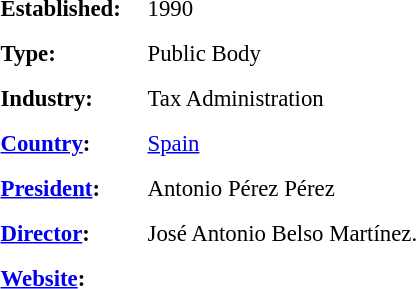<table class="toccolours" border="0" cellpadding="5" style="float: right; margin: 0 0 1em 1em; width: 20em;  font-size: 95%; clear: right;">
<tr>
<td style= align="center" colspan="4"></td>
</tr>
<tr>
<td><strong>Established:</strong></td>
<td>1990</td>
</tr>
<tr>
<td><strong>Type:</strong></td>
<td>Public Body</td>
</tr>
<tr>
<td><strong>Industry:</strong></td>
<td>Tax Administration</td>
</tr>
<tr>
<td><strong><a href='#'>Country</a>:</strong></td>
<td> <a href='#'>Spain</a></td>
</tr>
<tr>
<td><strong><a href='#'>President</a>:</strong></td>
<td>Antonio Pérez Pérez</td>
</tr>
<tr>
<td><strong><a href='#'>Director</a>:</strong></td>
<td>José Antonio Belso Martínez.</td>
</tr>
<tr>
<td><strong><a href='#'>Website</a>:</strong></td>
<td></td>
</tr>
<tr>
</tr>
</table>
